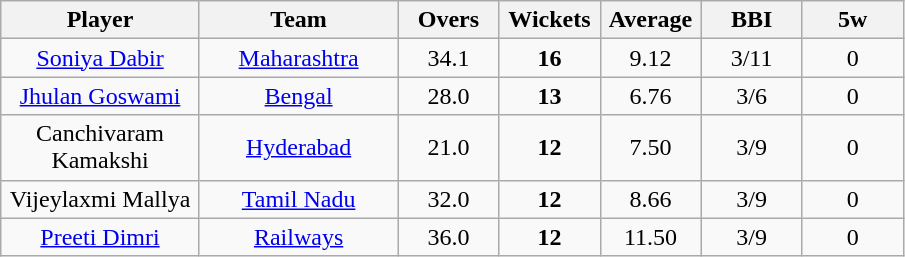<table class="wikitable" style="text-align:center">
<tr>
<th width=125>Player</th>
<th width=125>Team</th>
<th width=60>Overs</th>
<th width=60>Wickets</th>
<th width=60>Average</th>
<th width=60>BBI</th>
<th width=60>5w</th>
</tr>
<tr>
<td><a href='#'>Soniya Dabir</a></td>
<td><a href='#'>Maharashtra</a></td>
<td>34.1</td>
<td><strong>16</strong></td>
<td>9.12</td>
<td>3/11</td>
<td>0</td>
</tr>
<tr>
<td><a href='#'>Jhulan Goswami</a></td>
<td><a href='#'>Bengal</a></td>
<td>28.0</td>
<td><strong>13</strong></td>
<td>6.76</td>
<td>3/6</td>
<td>0</td>
</tr>
<tr>
<td>Canchivaram Kamakshi</td>
<td><a href='#'>Hyderabad</a></td>
<td>21.0</td>
<td><strong>12</strong></td>
<td>7.50</td>
<td>3/9</td>
<td>0</td>
</tr>
<tr>
<td>Vijeylaxmi Mallya</td>
<td><a href='#'>Tamil Nadu</a></td>
<td>32.0</td>
<td><strong>12</strong></td>
<td>8.66</td>
<td>3/9</td>
<td>0</td>
</tr>
<tr>
<td><a href='#'>Preeti Dimri</a></td>
<td><a href='#'>Railways</a></td>
<td>36.0</td>
<td><strong>12</strong></td>
<td>11.50</td>
<td>3/9</td>
<td>0</td>
</tr>
</table>
